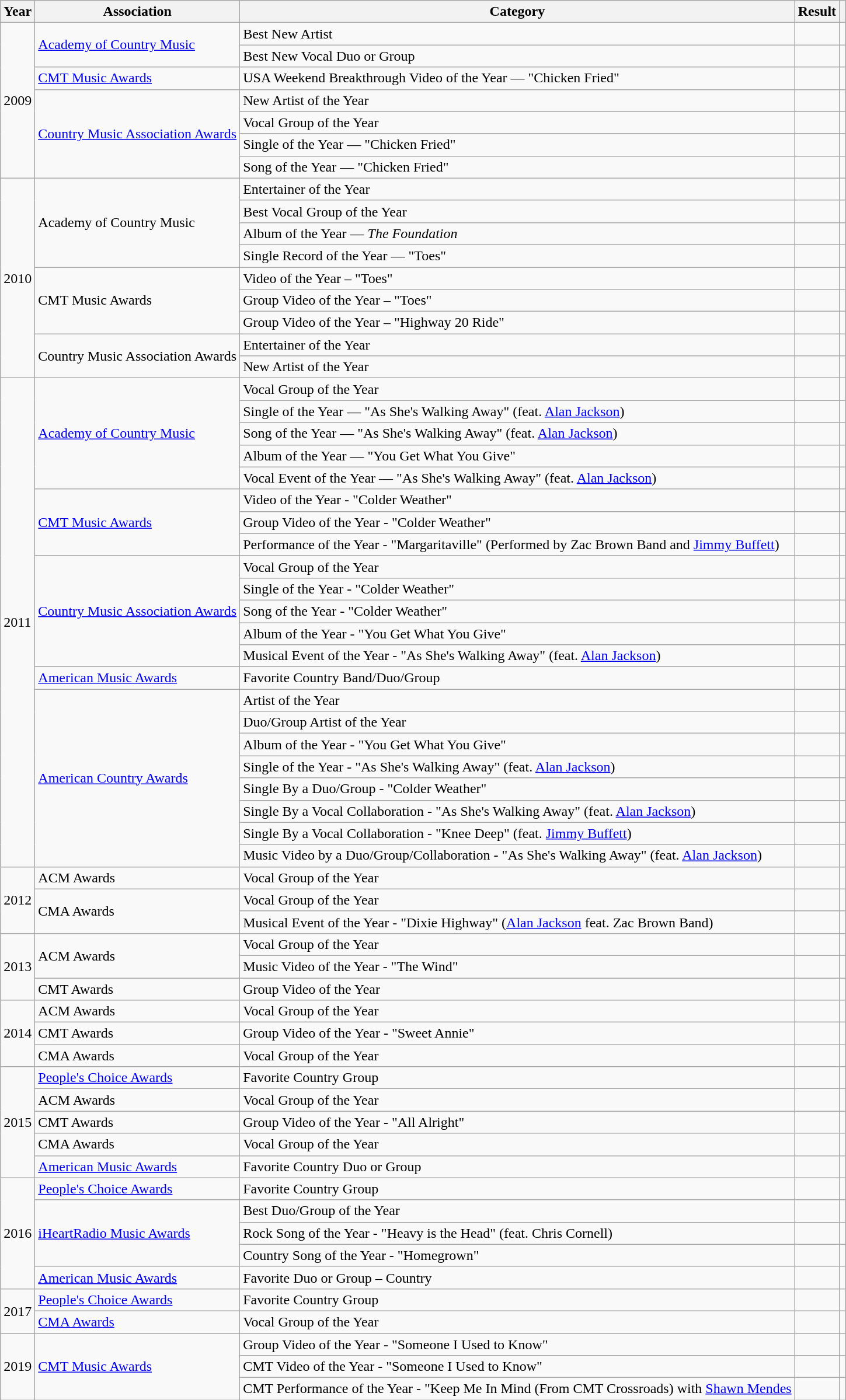<table class="wikitable">
<tr>
<th>Year</th>
<th>Association</th>
<th>Category</th>
<th>Result</th>
<th class="unsortable"></th>
</tr>
<tr>
<td rowspan="7">2009</td>
<td rowspan="2"><a href='#'>Academy of Country Music</a></td>
<td>Best New Artist</td>
<td></td>
<td></td>
</tr>
<tr>
<td>Best New Vocal Duo or Group</td>
<td></td>
<td></td>
</tr>
<tr>
<td><a href='#'>CMT Music Awards</a></td>
<td>USA Weekend Breakthrough Video of the Year — "Chicken Fried"</td>
<td></td>
<td></td>
</tr>
<tr>
<td rowspan="4"><a href='#'>Country Music Association Awards</a></td>
<td>New Artist of the Year</td>
<td></td>
<td></td>
</tr>
<tr>
<td>Vocal Group of the Year</td>
<td></td>
<td></td>
</tr>
<tr>
<td>Single of the Year — "Chicken Fried"</td>
<td></td>
<td></td>
</tr>
<tr>
<td>Song of the Year — "Chicken Fried"</td>
<td></td>
<td></td>
</tr>
<tr>
<td rowspan="9">2010</td>
<td rowspan="4">Academy of Country Music</td>
<td>Entertainer of the Year</td>
<td></td>
<td></td>
</tr>
<tr>
<td>Best Vocal Group of the Year</td>
<td></td>
<td></td>
</tr>
<tr>
<td>Album of the Year — <em>The Foundation</em></td>
<td></td>
<td></td>
</tr>
<tr>
<td>Single Record of the Year — "Toes"</td>
<td></td>
<td></td>
</tr>
<tr>
<td rowspan="3">CMT Music Awards</td>
<td>Video of the Year – "Toes"</td>
<td></td>
<td></td>
</tr>
<tr>
<td>Group Video of the Year – "Toes"</td>
<td></td>
<td></td>
</tr>
<tr>
<td>Group Video of the Year – "Highway 20 Ride"</td>
<td></td>
<td></td>
</tr>
<tr>
<td rowspan="2">Country Music Association Awards</td>
<td>Entertainer of the Year</td>
<td></td>
<td></td>
</tr>
<tr>
<td>New Artist of the Year</td>
<td></td>
<td></td>
</tr>
<tr>
<td rowspan="22">2011</td>
<td rowspan="5"><a href='#'>Academy of Country Music</a></td>
<td>Vocal Group of the Year</td>
<td></td>
<td></td>
</tr>
<tr>
<td>Single of the Year — "As She's Walking Away" (feat. <a href='#'>Alan Jackson</a>)</td>
<td></td>
<td></td>
</tr>
<tr>
<td>Song of the Year — "As She's Walking Away" (feat. <a href='#'>Alan Jackson</a>)</td>
<td></td>
<td></td>
</tr>
<tr>
<td>Album of the Year — "You Get What You Give"</td>
<td></td>
<td></td>
</tr>
<tr>
<td>Vocal Event of the Year — "As She's Walking Away" (feat. <a href='#'>Alan Jackson</a>)</td>
<td></td>
<td></td>
</tr>
<tr>
<td rowspan="3"><a href='#'>CMT Music Awards</a></td>
<td>Video of the Year - "Colder Weather"</td>
<td></td>
<td></td>
</tr>
<tr>
<td>Group Video of the Year - "Colder Weather"</td>
<td></td>
<td></td>
</tr>
<tr>
<td>Performance of the Year - "Margaritaville" (Performed by Zac Brown Band and <a href='#'>Jimmy Buffett</a>)</td>
<td></td>
<td></td>
</tr>
<tr>
<td rowspan="5"><a href='#'>Country Music Association Awards</a></td>
<td>Vocal Group of the Year</td>
<td></td>
<td></td>
</tr>
<tr>
<td>Single of the Year - "Colder Weather"</td>
<td></td>
<td></td>
</tr>
<tr>
<td>Song of the Year - "Colder Weather"</td>
<td></td>
<td></td>
</tr>
<tr>
<td>Album of the Year - "You Get What You Give"</td>
<td></td>
<td></td>
</tr>
<tr>
<td>Musical Event of the Year - "As She's Walking Away" (feat. <a href='#'>Alan Jackson</a>)</td>
<td></td>
<td></td>
</tr>
<tr>
<td><a href='#'>American Music Awards</a></td>
<td>Favorite Country Band/Duo/Group</td>
<td></td>
<td></td>
</tr>
<tr>
<td rowspan="8"><a href='#'>American Country Awards</a></td>
<td>Artist of the Year</td>
<td></td>
<td></td>
</tr>
<tr>
<td>Duo/Group Artist of the Year</td>
<td></td>
<td></td>
</tr>
<tr>
<td>Album of the Year - "You Get What You Give"</td>
<td></td>
<td></td>
</tr>
<tr>
<td>Single of the Year - "As She's Walking Away" (feat. <a href='#'>Alan Jackson</a>)</td>
<td></td>
<td></td>
</tr>
<tr>
<td>Single By a Duo/Group - "Colder Weather"</td>
<td></td>
<td></td>
</tr>
<tr>
<td>Single By a Vocal Collaboration - "As She's Walking Away" (feat. <a href='#'>Alan Jackson</a>)</td>
<td></td>
<td></td>
</tr>
<tr>
<td>Single By a Vocal Collaboration - "Knee Deep" (feat. <a href='#'>Jimmy Buffett</a>)</td>
<td></td>
<td></td>
</tr>
<tr>
<td>Music Video by a Duo/Group/Collaboration - "As She's Walking Away" (feat. <a href='#'>Alan Jackson</a>)</td>
<td></td>
<td></td>
</tr>
<tr>
<td rowspan="3">2012</td>
<td>ACM Awards</td>
<td>Vocal Group of the Year</td>
<td></td>
<td></td>
</tr>
<tr>
<td rowspan="2">CMA Awards</td>
<td>Vocal Group of the Year</td>
<td></td>
<td></td>
</tr>
<tr>
<td>Musical Event of the Year - "Dixie Highway" (<a href='#'>Alan Jackson</a> feat. Zac Brown Band)</td>
<td></td>
<td></td>
</tr>
<tr>
<td rowspan="3">2013</td>
<td rowspan="2">ACM Awards</td>
<td>Vocal Group of the Year</td>
<td></td>
<td></td>
</tr>
<tr>
<td>Music Video of the Year - "The Wind"</td>
<td></td>
<td></td>
</tr>
<tr>
<td>CMT Awards</td>
<td>Group Video of the Year</td>
<td></td>
<td></td>
</tr>
<tr>
<td rowspan="3">2014</td>
<td>ACM Awards</td>
<td>Vocal Group of the Year</td>
<td></td>
<td></td>
</tr>
<tr>
<td>CMT Awards</td>
<td>Group Video of the Year - "Sweet Annie"</td>
<td></td>
<td></td>
</tr>
<tr>
<td>CMA Awards</td>
<td>Vocal Group of the Year</td>
<td></td>
<td></td>
</tr>
<tr>
<td rowspan="5">2015</td>
<td><a href='#'>People's Choice Awards</a></td>
<td>Favorite Country Group</td>
<td></td>
<td></td>
</tr>
<tr>
<td>ACM Awards</td>
<td>Vocal Group of the Year</td>
<td></td>
<td></td>
</tr>
<tr>
<td>CMT Awards</td>
<td>Group Video of the Year - "All Alright"</td>
<td></td>
<td></td>
</tr>
<tr>
<td>CMA Awards</td>
<td>Vocal Group of the Year</td>
<td></td>
<td></td>
</tr>
<tr>
<td><a href='#'>American Music Awards</a></td>
<td>Favorite Country Duo or Group</td>
<td></td>
<td></td>
</tr>
<tr>
<td rowspan="5">2016</td>
<td><a href='#'>People's Choice Awards</a></td>
<td>Favorite Country Group</td>
<td></td>
<td></td>
</tr>
<tr>
<td rowspan="3"><a href='#'>iHeartRadio Music Awards</a></td>
<td>Best Duo/Group of the Year</td>
<td></td>
<td></td>
</tr>
<tr>
<td>Rock Song of the Year - "Heavy is the Head" (feat. Chris Cornell)</td>
<td></td>
<td></td>
</tr>
<tr>
<td>Country Song of the Year - "Homegrown"</td>
<td></td>
<td></td>
</tr>
<tr>
<td><a href='#'>American Music Awards</a></td>
<td>Favorite Duo or Group – Country</td>
<td></td>
<td></td>
</tr>
<tr>
<td rowspan=2>2017</td>
<td><a href='#'>People's Choice Awards</a></td>
<td>Favorite Country Group</td>
<td></td>
<td></td>
</tr>
<tr>
<td><a href='#'>CMA Awards</a></td>
<td>Vocal Group of the Year</td>
<td></td>
<td></td>
</tr>
<tr>
<td rowspan="3">2019</td>
<td rowspan="3"><a href='#'>CMT Music Awards</a></td>
<td>Group Video of the Year - "Someone I Used to Know"</td>
<td></td>
<td></td>
</tr>
<tr>
<td>CMT Video of the Year - "Someone I Used to Know"</td>
<td></td>
<td></td>
</tr>
<tr>
<td>CMT Performance of the Year - "Keep Me In Mind (From CMT Crossroads) with <a href='#'>Shawn Mendes</a></td>
<td></td>
<td></td>
</tr>
</table>
